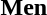<table>
<tr>
<th scope="row">Men</th>
<td></td>
<td></td>
<td></td>
</tr>
</table>
